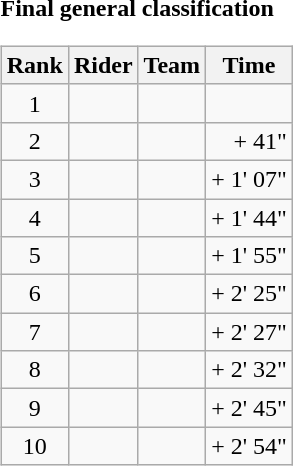<table>
<tr>
<td><strong>Final general classification</strong><br><table class="wikitable">
<tr>
<th scope="col">Rank</th>
<th scope="col">Rider</th>
<th scope="col">Team</th>
<th scope="col">Time</th>
</tr>
<tr>
<td style="text-align:center;">1</td>
<td></td>
<td></td>
<td style="text-align:right;"></td>
</tr>
<tr>
<td style="text-align:center;">2</td>
<td></td>
<td></td>
<td style="text-align:right;">+ 41"</td>
</tr>
<tr>
<td style="text-align:center;">3</td>
<td></td>
<td></td>
<td style="text-align:right;">+ 1' 07"</td>
</tr>
<tr>
<td style="text-align:center;">4</td>
<td></td>
<td></td>
<td style="text-align:right;">+ 1' 44"</td>
</tr>
<tr>
<td style="text-align:center;">5</td>
<td></td>
<td></td>
<td style="text-align:right;">+ 1' 55"</td>
</tr>
<tr>
<td style="text-align:center;">6</td>
<td></td>
<td></td>
<td style="text-align:right;">+ 2' 25"</td>
</tr>
<tr>
<td style="text-align:center;">7</td>
<td></td>
<td></td>
<td style="text-align:right;">+ 2' 27"</td>
</tr>
<tr>
<td style="text-align:center;">8</td>
<td></td>
<td></td>
<td style="text-align:right;">+ 2' 32"</td>
</tr>
<tr>
<td style="text-align:center;">9</td>
<td></td>
<td></td>
<td style="text-align:right;">+ 2' 45"</td>
</tr>
<tr>
<td style="text-align:center;">10</td>
<td></td>
<td></td>
<td style="text-align:right;">+ 2' 54"</td>
</tr>
</table>
</td>
</tr>
</table>
